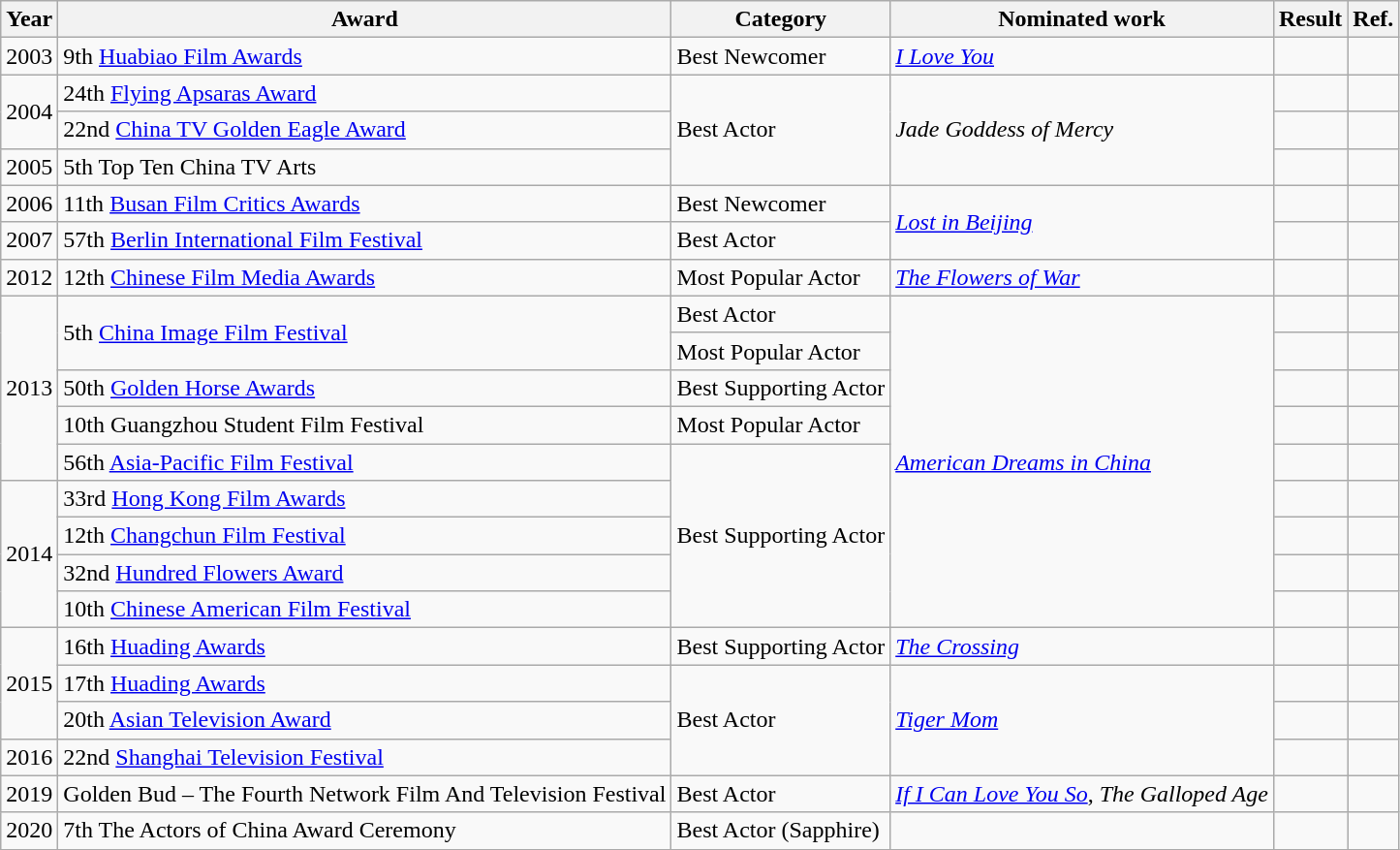<table class="wikitable sortable">
<tr>
<th>Year</th>
<th>Award</th>
<th>Category</th>
<th>Nominated work</th>
<th class="unsortable">Result</th>
<th>Ref.</th>
</tr>
<tr>
<td>2003</td>
<td>9th <a href='#'>Huabiao Film Awards</a></td>
<td>Best Newcomer</td>
<td><em><a href='#'>I Love You</a></em></td>
<td></td>
<td></td>
</tr>
<tr>
<td rowspan="2">2004</td>
<td>24th <a href='#'>Flying Apsaras Award</a></td>
<td rowspan=3>Best Actor</td>
<td rowspan=3><em>Jade Goddess of Mercy</em></td>
<td></td>
<td></td>
</tr>
<tr>
<td>22nd <a href='#'>China TV Golden Eagle Award</a></td>
<td></td>
<td></td>
</tr>
<tr>
<td>2005</td>
<td>5th Top Ten China TV Arts</td>
<td></td>
<td></td>
</tr>
<tr>
<td>2006</td>
<td>11th <a href='#'>Busan Film Critics Awards</a></td>
<td>Best Newcomer</td>
<td rowspan=2><em><a href='#'>Lost in Beijing</a></em></td>
<td></td>
<td></td>
</tr>
<tr>
<td>2007</td>
<td>57th <a href='#'>Berlin International Film Festival</a></td>
<td>Best Actor</td>
<td></td>
<td></td>
</tr>
<tr>
<td>2012</td>
<td>12th <a href='#'>Chinese Film Media Awards</a></td>
<td>Most Popular Actor</td>
<td><em><a href='#'>The Flowers of War</a></em></td>
<td></td>
<td></td>
</tr>
<tr>
<td rowspan="5">2013</td>
<td rowspan=2>5th <a href='#'>China Image Film Festival</a></td>
<td>Best Actor</td>
<td rowspan=9><em><a href='#'>American Dreams in China</a></em></td>
<td></td>
<td></td>
</tr>
<tr>
<td>Most Popular Actor</td>
<td></td>
<td></td>
</tr>
<tr>
<td>50th <a href='#'>Golden Horse Awards</a></td>
<td rowspan=1>Best Supporting Actor</td>
<td></td>
<td></td>
</tr>
<tr>
<td>10th Guangzhou Student Film Festival</td>
<td>Most Popular Actor</td>
<td></td>
<td></td>
</tr>
<tr>
<td>56th <a href='#'>Asia-Pacific Film Festival</a></td>
<td rowspan=5>Best Supporting Actor</td>
<td></td>
<td></td>
</tr>
<tr>
<td rowspan="4">2014</td>
<td>33rd <a href='#'>Hong Kong Film Awards</a></td>
<td></td>
<td></td>
</tr>
<tr>
<td>12th <a href='#'>Changchun Film Festival</a></td>
<td></td>
<td></td>
</tr>
<tr>
<td>32nd <a href='#'>Hundred Flowers Award</a></td>
<td></td>
<td></td>
</tr>
<tr>
<td>10th <a href='#'>Chinese American Film Festival</a></td>
<td></td>
<td></td>
</tr>
<tr>
<td rowspan="3">2015</td>
<td>16th <a href='#'>Huading Awards</a></td>
<td>Best Supporting Actor</td>
<td><em><a href='#'>The Crossing</a></em></td>
<td></td>
<td></td>
</tr>
<tr>
<td>17th <a href='#'>Huading Awards</a></td>
<td rowspan=3>Best Actor</td>
<td rowspan=3><em><a href='#'>Tiger Mom</a></em></td>
<td></td>
<td></td>
</tr>
<tr>
<td>20th <a href='#'>Asian Television Award</a></td>
<td></td>
<td></td>
</tr>
<tr>
<td>2016</td>
<td>22nd <a href='#'>Shanghai Television Festival</a></td>
<td></td>
<td></td>
</tr>
<tr>
<td>2019</td>
<td>Golden Bud – The Fourth Network Film And Television Festival</td>
<td>Best Actor</td>
<td><em><a href='#'>If I Can Love You So</a></em>, <em>The Galloped Age</em></td>
<td></td>
<td></td>
</tr>
<tr>
<td>2020</td>
<td>7th The Actors of China Award Ceremony</td>
<td>Best Actor (Sapphire)</td>
<td></td>
<td></td>
<td></td>
</tr>
<tr>
</tr>
</table>
